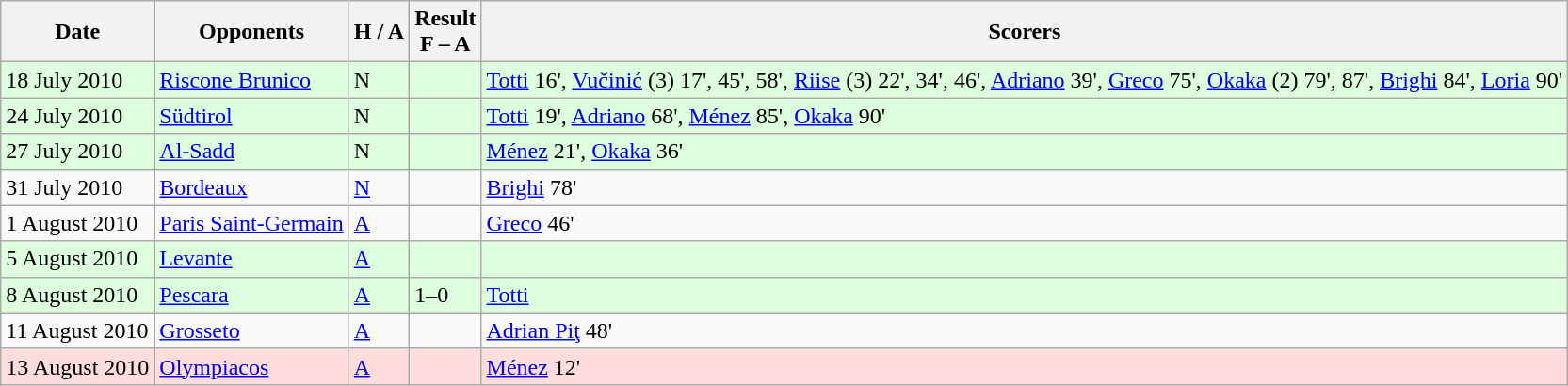<table class="wikitable" style="text-align:left">
<tr>
<th>Date</th>
<th>Opponents</th>
<th>H / A</th>
<th>Result<br>F – A</th>
<th>Scorers</th>
</tr>
<tr bgcolor="#ddffdd">
<td>18 July 2010</td>
<td><a href='#'>Riscone Brunico</a></td>
<td>N</td>
<td></td>
<td><a href='#'>Totti</a> 16', <a href='#'>Vučinić</a> (3) 17', 45', 58', <a href='#'>Riise</a> (3) 22', 34', 46', <a href='#'>Adriano</a> 39', <a href='#'>Greco</a> 75', <a href='#'>Okaka</a> (2) 79', 87', <a href='#'>Brighi</a> 84', <a href='#'>Loria</a> 90'</td>
</tr>
<tr bgcolor="#ddffdd">
<td>24 July 2010</td>
<td><a href='#'>Südtirol</a></td>
<td>N</td>
<td></td>
<td><a href='#'>Totti</a> 19', <a href='#'>Adriano</a> 68', <a href='#'>Ménez</a> 85', <a href='#'>Okaka</a> 90'</td>
</tr>
<tr bgcolor="#ddffdd">
<td>27 July 2010</td>
<td><a href='#'>Al-Sadd</a></td>
<td>N</td>
<td></td>
<td><a href='#'>Ménez</a> 21', <a href='#'>Okaka</a> 36'</td>
</tr>
<tr>
<td>31 July 2010</td>
<td><a href='#'>Bordeaux</a></td>
<td><a href='#'>N</a></td>
<td></td>
<td><a href='#'>Brighi</a> 78'</td>
</tr>
<tr>
<td>1 August 2010</td>
<td><a href='#'>Paris Saint-Germain</a></td>
<td><a href='#'>A</a></td>
<td></td>
<td><a href='#'>Greco</a> 46'</td>
</tr>
<tr bgcolor="#ddffdd">
<td>5 August 2010</td>
<td><a href='#'>Levante</a></td>
<td><a href='#'>A</a></td>
<td></td>
<td></td>
</tr>
<tr bgcolor="#ddffdd">
<td>8 August 2010</td>
<td><a href='#'>Pescara</a></td>
<td><a href='#'>A</a></td>
<td>1–0</td>
<td><a href='#'>Totti</a></td>
</tr>
<tr>
<td>11 August 2010</td>
<td><a href='#'>Grosseto</a></td>
<td><a href='#'>A</a></td>
<td></td>
<td><a href='#'>Adrian Piţ</a> 48'</td>
</tr>
<tr bgcolor="#ffdddd">
<td>13 August 2010</td>
<td><a href='#'>Olympiacos</a></td>
<td><a href='#'>A</a></td>
<td></td>
<td><a href='#'>Ménez</a> 12'</td>
</tr>
</table>
